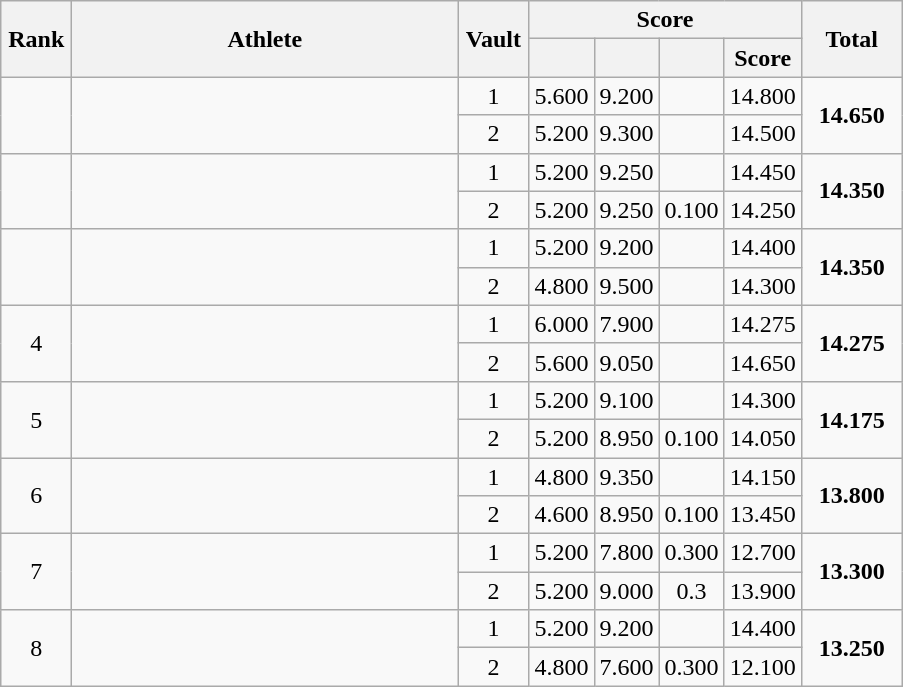<table class=wikitable style="text-align:center">
<tr>
<th width="40" rowspan="2">Rank</th>
<th width="250" rowspan="2">Athlete</th>
<th width="40" rowspan="2">Vault</th>
<th width="60" colspan="4">Score</th>
<th width="60" rowspan="2">Total</th>
</tr>
<tr>
<th></th>
<th></th>
<th></th>
<th>Score</th>
</tr>
<tr>
<td rowspan="2"></td>
<td align="left" rowspan="2"></td>
<td>1</td>
<td>5.600</td>
<td>9.200</td>
<td></td>
<td>14.800</td>
<td rowspan="2"><strong>14.650</strong></td>
</tr>
<tr>
<td>2</td>
<td>5.200</td>
<td>9.300</td>
<td></td>
<td>14.500</td>
</tr>
<tr>
<td rowspan="2"></td>
<td align="left" rowspan="2"></td>
<td>1</td>
<td>5.200</td>
<td>9.250</td>
<td></td>
<td>14.450</td>
<td rowspan="2"><strong>14.350</strong></td>
</tr>
<tr>
<td>2</td>
<td>5.200</td>
<td>9.250</td>
<td>0.100</td>
<td>14.250</td>
</tr>
<tr>
<td rowspan="2"></td>
<td align="left" rowspan="2"></td>
<td>1</td>
<td>5.200</td>
<td>9.200</td>
<td></td>
<td>14.400</td>
<td rowspan="2"><strong>14.350</strong></td>
</tr>
<tr>
<td>2</td>
<td>4.800</td>
<td>9.500</td>
<td></td>
<td>14.300</td>
</tr>
<tr>
<td rowspan="2">4</td>
<td align="left" rowspan="2"></td>
<td>1</td>
<td>6.000</td>
<td>7.900</td>
<td></td>
<td>14.275</td>
<td rowspan="2"><strong>14.275</strong></td>
</tr>
<tr>
<td>2</td>
<td>5.600</td>
<td>9.050</td>
<td></td>
<td>14.650</td>
</tr>
<tr>
<td rowspan="2">5</td>
<td align="left" rowspan="2"></td>
<td>1</td>
<td>5.200</td>
<td>9.100</td>
<td></td>
<td>14.300</td>
<td rowspan="2"><strong>14.175</strong></td>
</tr>
<tr>
<td>2</td>
<td>5.200</td>
<td>8.950</td>
<td>0.100</td>
<td>14.050</td>
</tr>
<tr>
<td rowspan="2">6</td>
<td align="left" rowspan="2"></td>
<td>1</td>
<td>4.800</td>
<td>9.350</td>
<td></td>
<td>14.150</td>
<td rowspan="2"><strong>13.800</strong></td>
</tr>
<tr>
<td>2</td>
<td>4.600</td>
<td>8.950</td>
<td>0.100</td>
<td>13.450</td>
</tr>
<tr>
<td rowspan="2">7</td>
<td align="left" rowspan="2"></td>
<td>1</td>
<td>5.200</td>
<td>7.800</td>
<td>0.300</td>
<td>12.700</td>
<td rowspan="2"><strong>13.300</strong></td>
</tr>
<tr>
<td>2</td>
<td>5.200</td>
<td>9.000</td>
<td>0.3</td>
<td>13.900</td>
</tr>
<tr>
<td rowspan="2">8</td>
<td align="left" rowspan="2"></td>
<td>1</td>
<td>5.200</td>
<td>9.200</td>
<td></td>
<td>14.400</td>
<td rowspan="2"><strong>13.250</strong></td>
</tr>
<tr>
<td>2</td>
<td>4.800</td>
<td>7.600</td>
<td>0.300</td>
<td>12.100</td>
</tr>
</table>
